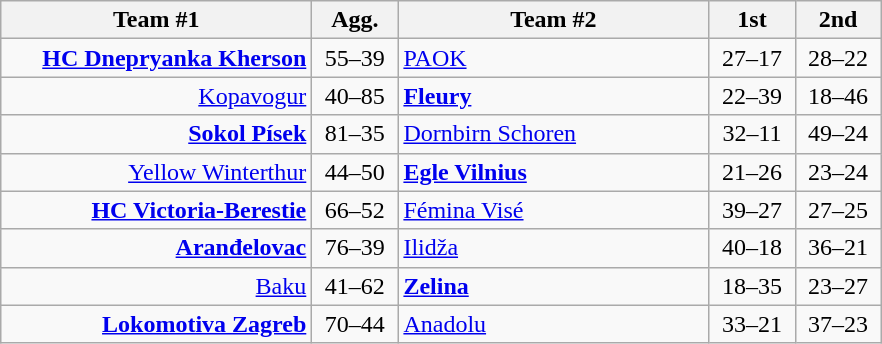<table class=wikitable style="text-align:center">
<tr>
<th width=200>Team #1</th>
<th width=50>Agg.</th>
<th width=200>Team #2</th>
<th width=50>1st</th>
<th width=50>2nd</th>
</tr>
<tr>
<td align=right><strong><a href='#'>HC Dnepryanka Kherson</a></strong> </td>
<td>55–39</td>
<td align=left> <a href='#'>PAOK</a></td>
<td align=center>27–17</td>
<td align=center>28–22</td>
</tr>
<tr>
<td align=right><a href='#'>Kopavogur</a> </td>
<td>40–85</td>
<td align=left> <strong><a href='#'>Fleury</a></strong></td>
<td align=center>22–39</td>
<td align=center>18–46</td>
</tr>
<tr>
<td align=right><strong><a href='#'>Sokol Písek</a></strong> </td>
<td>81–35</td>
<td align=left> <a href='#'>Dornbirn Schoren</a></td>
<td align=center>32–11</td>
<td align=center>49–24</td>
</tr>
<tr>
<td align=right><a href='#'>Yellow Winterthur</a> </td>
<td>44–50</td>
<td align=left> <strong><a href='#'>Egle Vilnius</a></strong></td>
<td align=center>21–26</td>
<td align=center>23–24</td>
</tr>
<tr>
<td align=right><strong><a href='#'>HC Victoria-Berestie</a></strong> </td>
<td>66–52</td>
<td align=left> <a href='#'>Fémina Visé</a></td>
<td align=center>39–27</td>
<td align=center>27–25</td>
</tr>
<tr>
<td align=right><strong><a href='#'>Aranđelovac</a></strong> </td>
<td>76–39</td>
<td align=left> <a href='#'>Ilidža</a></td>
<td align=center>40–18</td>
<td align=center>36–21</td>
</tr>
<tr>
<td align=right><a href='#'>Baku</a> </td>
<td>41–62</td>
<td align=left> <strong><a href='#'>Zelina</a></strong></td>
<td align=center>18–35</td>
<td align=center>23–27</td>
</tr>
<tr>
<td align=right><strong><a href='#'>Lokomotiva Zagreb</a></strong> </td>
<td>70–44</td>
<td align=left> <a href='#'>Anadolu</a></td>
<td align=center>33–21</td>
<td align=center>37–23</td>
</tr>
</table>
